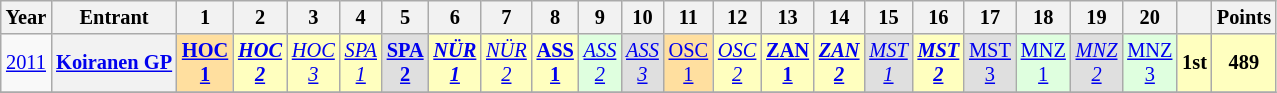<table class="wikitable" style="text-align:center; font-size:85%">
<tr>
<th>Year</th>
<th>Entrant</th>
<th>1</th>
<th>2</th>
<th>3</th>
<th>4</th>
<th>5</th>
<th>6</th>
<th>7</th>
<th>8</th>
<th>9</th>
<th>10</th>
<th>11</th>
<th>12</th>
<th>13</th>
<th>14</th>
<th>15</th>
<th>16</th>
<th>17</th>
<th>18</th>
<th>19</th>
<th>20</th>
<th></th>
<th>Points</th>
</tr>
<tr>
<td><a href='#'>2011</a></td>
<th nowrap><a href='#'>Koiranen GP</a></th>
<td style="background:#FFDF9F;"><strong><a href='#'>HOC<br>1</a></strong><br></td>
<td style="background:#FFFFBF;"><strong><em><a href='#'>HOC<br>2</a></em></strong><br></td>
<td style="background:#FFFFBF;"><em><a href='#'>HOC<br>3</a></em><br></td>
<td style="background:#FFFFBF;"><em><a href='#'>SPA<br>1</a></em><br></td>
<td style="background:#DFDFDF;"><strong><a href='#'>SPA<br>2</a></strong><br></td>
<td style="background:#FFFFBF;"><strong><em><a href='#'>NÜR<br>1</a></em></strong><br></td>
<td style="background:#FFFFBF;"><em><a href='#'>NÜR<br>2</a></em><br></td>
<td style="background:#FFFFBF;"><strong><a href='#'>ASS<br>1</a></strong><br></td>
<td style="background:#DFFFDF;"><em><a href='#'>ASS<br>2</a></em><br></td>
<td style="background:#DFDFDF;"><em><a href='#'>ASS<br>3</a></em><br></td>
<td style="background:#FFDF9F;"><a href='#'>OSC<br>1</a><br></td>
<td style="background:#FFFFBF;"><em><a href='#'>OSC<br>2</a></em><br></td>
<td style="background:#FFFFBF;"><strong><a href='#'>ZAN<br>1</a></strong><br></td>
<td style="background:#FFFFBF;"><strong><em><a href='#'>ZAN<br>2</a></em></strong><br></td>
<td style="background:#DFDFDF;"><em><a href='#'>MST<br>1</a></em><br></td>
<td style="background:#FFFFBF;"><strong><em><a href='#'>MST<br>2</a></em></strong><br></td>
<td style="background:#DFDFDF;"><a href='#'>MST<br>3</a><br></td>
<td style="background:#DFFFDF;"><a href='#'>MNZ<br>1</a><br></td>
<td style="background:#DFDFDF;"><em><a href='#'>MNZ<br>2</a></em><br></td>
<td style="background:#DFFFDF;"><a href='#'>MNZ<br>3</a><br></td>
<th style="background:#FFFFBF;">1st</th>
<th style="background:#FFFFBF;">489</th>
</tr>
<tr>
</tr>
</table>
